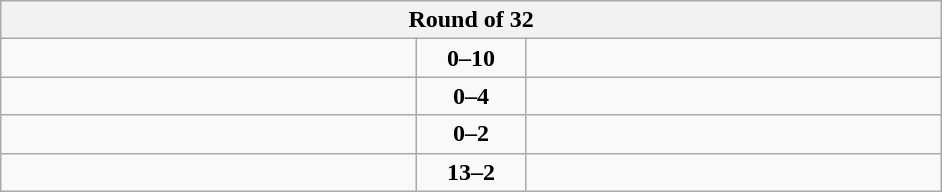<table class="wikitable" style="text-align: center;">
<tr>
<th colspan=3>Round of 32</th>
</tr>
<tr>
<td align=left width="270"></td>
<td align=center width="65"><strong>0–10</strong></td>
<td align=left width="270"><strong></strong></td>
</tr>
<tr>
<td align=left></td>
<td align=center><strong>0–4</strong></td>
<td align=left><strong></strong></td>
</tr>
<tr>
<td align=left></td>
<td align=center><strong>0–2</strong></td>
<td align=left><strong></strong></td>
</tr>
<tr>
<td align=left><strong></strong></td>
<td align=center><strong>13–2</strong></td>
<td align=left></td>
</tr>
</table>
